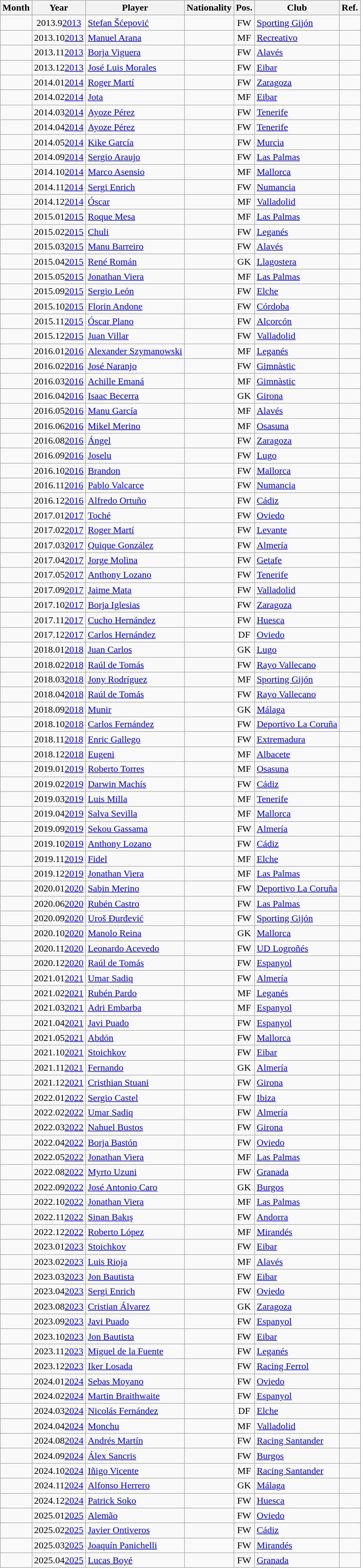<table class="wikitable sortable">
<tr>
<th>Month</th>
<th>Year</th>
<th>Player</th>
<th>Nationality</th>
<th>Pos.</th>
<th>Club</th>
<th class="unsortable">Ref.</th>
</tr>
<tr>
<td></td>
<td align=center><span>2013.9</span><a href='#'>2013</a></td>
<td><a href='#'>Stefan Šćepović</a></td>
<td></td>
<td align=center>FW</td>
<td><a href='#'>Sporting Gijón</a></td>
<td align="center"></td>
</tr>
<tr>
<td></td>
<td align=center><span>2013.10</span><a href='#'>2013</a></td>
<td><a href='#'>Manuel Arana</a></td>
<td></td>
<td align=center>MF</td>
<td><a href='#'>Recreativo</a></td>
<td align="center"></td>
</tr>
<tr>
<td></td>
<td align=center><span>2013.11</span><a href='#'>2013</a></td>
<td><a href='#'>Borja Viguera</a></td>
<td></td>
<td align=center>FW</td>
<td><a href='#'>Alavés</a></td>
<td align="center"></td>
</tr>
<tr>
<td></td>
<td align=center><span>2013.12</span><a href='#'>2013</a></td>
<td><a href='#'>José Luis Morales</a></td>
<td></td>
<td align=center>FW</td>
<td><a href='#'>Eibar</a></td>
<td align="center"></td>
</tr>
<tr>
<td></td>
<td align=center><span>2014.01</span><a href='#'>2014</a></td>
<td><a href='#'>Roger Martí</a></td>
<td></td>
<td align=center>FW</td>
<td><a href='#'>Zaragoza</a></td>
<td align="center"></td>
</tr>
<tr>
<td></td>
<td align=center><span>2014.02</span><a href='#'>2014</a></td>
<td><a href='#'>Jota</a></td>
<td></td>
<td align=center>MF</td>
<td><a href='#'>Eibar</a></td>
<td align="center"></td>
</tr>
<tr>
<td></td>
<td align=center><span>2014.03</span><a href='#'>2014</a></td>
<td><a href='#'>Ayoze Pérez</a></td>
<td></td>
<td align=center>FW</td>
<td><a href='#'>Tenerife</a></td>
<td align="center"></td>
</tr>
<tr>
<td></td>
<td align=center><span>2014.04</span><a href='#'>2014</a></td>
<td><a href='#'>Ayoze Pérez</a></td>
<td></td>
<td align=center>FW</td>
<td><a href='#'>Tenerife</a></td>
<td align="center"></td>
</tr>
<tr>
<td></td>
<td align=center><span>2014.05</span><a href='#'>2014</a></td>
<td><a href='#'>Kike García</a></td>
<td></td>
<td align=center>FW</td>
<td><a href='#'>Murcia</a></td>
<td align="center"></td>
</tr>
<tr>
<td></td>
<td align=center><span>2014.09</span><a href='#'>2014</a></td>
<td><a href='#'>Sergio Araujo</a></td>
<td></td>
<td align=center>FW</td>
<td><a href='#'>Las Palmas</a></td>
<td align="center"></td>
</tr>
<tr>
<td></td>
<td align=center><span>2014.10</span><a href='#'>2014</a></td>
<td><a href='#'>Marco Asensio</a></td>
<td></td>
<td align=center>MF</td>
<td><a href='#'>Mallorca</a></td>
<td align="center"></td>
</tr>
<tr>
<td></td>
<td align=center><span>2014.11</span><a href='#'>2014</a></td>
<td><a href='#'>Sergi Enrich</a></td>
<td></td>
<td align=center>FW</td>
<td><a href='#'>Numancia</a></td>
<td align=center></td>
</tr>
<tr>
<td></td>
<td align=center><span>2014.12</span><a href='#'>2014</a></td>
<td><a href='#'>Óscar</a></td>
<td></td>
<td align=center>MF</td>
<td><a href='#'>Valladolid</a></td>
<td align="center"></td>
</tr>
<tr>
<td></td>
<td align=center><span>2015.01</span><a href='#'>2015</a></td>
<td><a href='#'>Roque Mesa</a></td>
<td></td>
<td align=center>MF</td>
<td><a href='#'>Las Palmas</a></td>
<td align=center></td>
</tr>
<tr>
<td></td>
<td align=center><span>2015.02</span><a href='#'>2015</a></td>
<td><a href='#'>Chuli</a></td>
<td></td>
<td align=center>FW</td>
<td><a href='#'>Leganés</a></td>
<td align=center></td>
</tr>
<tr>
<td></td>
<td align=center><span>2015.03</span><a href='#'>2015</a></td>
<td><a href='#'>Manu Barreiro</a></td>
<td></td>
<td align=center>FW</td>
<td><a href='#'>Alavés</a></td>
<td align="center"></td>
</tr>
<tr>
<td></td>
<td align=center><span>2015.04</span><a href='#'>2015</a></td>
<td><a href='#'>René Román</a></td>
<td></td>
<td align=center>GK</td>
<td><a href='#'>Llagostera</a></td>
<td align="center"></td>
</tr>
<tr>
<td></td>
<td align=center><span>2015.05</span><a href='#'>2015</a></td>
<td><a href='#'>Jonathan Viera</a></td>
<td></td>
<td align=center>MF</td>
<td><a href='#'>Las Palmas</a></td>
<td align="center"></td>
</tr>
<tr>
<td></td>
<td align=center><span>2015.09</span><a href='#'>2015</a></td>
<td><a href='#'>Sergio León</a></td>
<td></td>
<td align=center>FW</td>
<td><a href='#'>Elche</a></td>
<td align="center"></td>
</tr>
<tr>
<td></td>
<td align=center><span>2015.10</span><a href='#'>2015</a></td>
<td><a href='#'>Florin Andone</a></td>
<td></td>
<td align=center>FW</td>
<td><a href='#'>Córdoba</a></td>
<td align="center"></td>
</tr>
<tr>
<td></td>
<td align=center><span>2015.11</span><a href='#'>2015</a></td>
<td><a href='#'>Óscar Plano</a></td>
<td></td>
<td align=center>FW</td>
<td><a href='#'>Alcorcón</a></td>
<td align="center"></td>
</tr>
<tr>
<td></td>
<td align=center><span>2015.12</span><a href='#'>2015</a></td>
<td><a href='#'>Juan Villar</a></td>
<td></td>
<td align=center>FW</td>
<td><a href='#'>Valladolid</a></td>
<td align="center"></td>
</tr>
<tr>
<td></td>
<td align=center><span>2016.01</span><a href='#'>2016</a></td>
<td><a href='#'>Alexander Szymanowski</a></td>
<td></td>
<td align=center>MF</td>
<td><a href='#'>Leganés</a></td>
<td align="center"></td>
</tr>
<tr>
<td></td>
<td align=center><span>2016.02</span><a href='#'>2016</a></td>
<td><a href='#'>José Naranjo</a></td>
<td></td>
<td align=center>FW</td>
<td><a href='#'>Gimnàstic</a></td>
<td align="center"></td>
</tr>
<tr>
<td></td>
<td align=center><span>2016.03</span><a href='#'>2016</a></td>
<td><a href='#'>Achille Emaná</a></td>
<td></td>
<td align=center>MF</td>
<td><a href='#'>Gimnàstic</a></td>
<td align="center"></td>
</tr>
<tr>
<td></td>
<td align=center><span>2016.04</span><a href='#'>2016</a></td>
<td><a href='#'>Isaac Becerra</a></td>
<td></td>
<td align=center>GK</td>
<td><a href='#'>Girona</a></td>
<td align="center"></td>
</tr>
<tr>
<td></td>
<td align=center><span>2016.05</span><a href='#'>2016</a></td>
<td><a href='#'>Manu García</a></td>
<td></td>
<td align=center>MF</td>
<td><a href='#'>Alavés</a></td>
<td align="center"></td>
</tr>
<tr>
<td></td>
<td align=center><span>2016.06</span><a href='#'>2016</a></td>
<td><a href='#'>Mikel Merino</a></td>
<td></td>
<td align=center>MF</td>
<td><a href='#'>Osasuna</a></td>
<td align="center"></td>
</tr>
<tr>
<td></td>
<td align=center><span>2016.08</span><a href='#'>2016</a></td>
<td><a href='#'>Ángel</a></td>
<td></td>
<td align=center>FW</td>
<td><a href='#'>Zaragoza</a></td>
<td align="center"></td>
</tr>
<tr>
<td></td>
<td align=center><span>2016.09</span><a href='#'>2016</a></td>
<td><a href='#'>Joselu</a></td>
<td></td>
<td align=center>FW</td>
<td><a href='#'>Lugo</a></td>
<td align="center"></td>
</tr>
<tr>
<td></td>
<td align=center><span>2016.10</span><a href='#'>2016</a></td>
<td><a href='#'>Brandon</a></td>
<td></td>
<td align=center>FW</td>
<td><a href='#'>Mallorca</a></td>
<td align="center"></td>
</tr>
<tr>
<td></td>
<td align=center><span>2016.11</span><a href='#'>2016</a></td>
<td><a href='#'>Pablo Valcarce</a></td>
<td></td>
<td align=center>FW</td>
<td><a href='#'>Numancia</a></td>
<td align="center"></td>
</tr>
<tr>
<td></td>
<td align=center><span>2016.12</span><a href='#'>2016</a></td>
<td><a href='#'>Alfredo Ortuño</a></td>
<td></td>
<td align=center>FW</td>
<td><a href='#'>Cádiz</a></td>
<td align="center"></td>
</tr>
<tr>
<td></td>
<td align=center><span>2017.01</span><a href='#'>2017</a></td>
<td><a href='#'>Toché</a></td>
<td></td>
<td align=center>FW</td>
<td><a href='#'>Oviedo</a></td>
<td align="center"></td>
</tr>
<tr>
<td></td>
<td align=center><span>2017.02</span><a href='#'>2017</a></td>
<td><a href='#'>Roger Martí</a></td>
<td></td>
<td align=center>FW</td>
<td><a href='#'>Levante</a></td>
<td align="center"></td>
</tr>
<tr>
<td></td>
<td align=center><span>2017.03</span><a href='#'>2017</a></td>
<td><a href='#'>Quique González</a></td>
<td></td>
<td align=center>FW</td>
<td><a href='#'>Almería</a></td>
<td align="center"></td>
</tr>
<tr>
<td></td>
<td align=center><span>2017.04</span><a href='#'>2017</a></td>
<td><a href='#'>Jorge Molina</a></td>
<td></td>
<td align=center>FW</td>
<td><a href='#'>Getafe</a></td>
<td align="center"></td>
</tr>
<tr>
<td></td>
<td align=center><span>2017.05</span><a href='#'>2017</a></td>
<td><a href='#'>Anthony Lozano</a></td>
<td></td>
<td align=center>FW</td>
<td><a href='#'>Tenerife</a></td>
<td align="center"></td>
</tr>
<tr>
<td></td>
<td align=center><span>2017.09</span><a href='#'>2017</a></td>
<td><a href='#'>Jaime Mata</a></td>
<td></td>
<td align=center>FW</td>
<td><a href='#'>Valladolid</a></td>
<td align="center"></td>
</tr>
<tr>
<td></td>
<td align=center><span>2017.10</span><a href='#'>2017</a></td>
<td><a href='#'>Borja Iglesias</a></td>
<td></td>
<td align=center>FW</td>
<td><a href='#'>Zaragoza</a></td>
<td align="center"></td>
</tr>
<tr>
<td></td>
<td align=center><span>2017.11</span><a href='#'>2017</a></td>
<td><a href='#'>Cucho Hernández</a></td>
<td></td>
<td align=center>FW</td>
<td><a href='#'>Huesca</a></td>
<td align="center"></td>
</tr>
<tr>
<td></td>
<td align=center><span>2017.12</span><a href='#'>2017</a></td>
<td><a href='#'>Carlos Hernández</a></td>
<td></td>
<td align=center>DF</td>
<td><a href='#'>Oviedo</a></td>
<td align="center"></td>
</tr>
<tr>
<td></td>
<td align=center><span>2018.01</span><a href='#'>2018</a></td>
<td><a href='#'>Juan Carlos</a></td>
<td></td>
<td align=center>GK</td>
<td><a href='#'>Lugo</a></td>
<td align=center></td>
</tr>
<tr>
<td></td>
<td align=center><span>2018.02</span><a href='#'>2018</a></td>
<td><a href='#'>Raúl de Tomás</a></td>
<td></td>
<td align=center>FW</td>
<td><a href='#'>Rayo Vallecano</a></td>
<td align=center></td>
</tr>
<tr>
<td></td>
<td align=center><span>2018.03</span><a href='#'>2018</a></td>
<td><a href='#'>Jony Rodríguez</a></td>
<td></td>
<td align=center>MF</td>
<td><a href='#'>Sporting Gijón</a></td>
<td align=center></td>
</tr>
<tr>
<td></td>
<td align=center><span>2018.04</span><a href='#'>2018</a></td>
<td><a href='#'>Raúl de Tomás</a></td>
<td></td>
<td align=center>FW</td>
<td><a href='#'>Rayo Vallecano</a></td>
<td align=center></td>
</tr>
<tr>
<td></td>
<td align=center><span>2018.09</span><a href='#'>2018</a></td>
<td><a href='#'>Munir</a></td>
<td></td>
<td align=center>GK</td>
<td><a href='#'>Málaga</a></td>
<td align=center></td>
</tr>
<tr>
<td></td>
<td align=center><span>2018.10</span><a href='#'>2018</a></td>
<td><a href='#'>Carlos Fernández</a></td>
<td></td>
<td align=center>FW</td>
<td><a href='#'>Deportivo La Coruña</a></td>
<td align=center></td>
</tr>
<tr>
<td></td>
<td align=center><span>2018.11</span><a href='#'>2018</a></td>
<td><a href='#'>Enric Gallego</a></td>
<td></td>
<td align=center>FW</td>
<td><a href='#'>Extremadura</a></td>
<td align=center></td>
</tr>
<tr>
<td></td>
<td align=center><span>2018.12</span><a href='#'>2018</a></td>
<td><a href='#'>Eugeni</a></td>
<td></td>
<td align=center>MF</td>
<td><a href='#'>Albacete</a></td>
<td align=center></td>
</tr>
<tr>
<td></td>
<td align=center><span>2019.01</span><a href='#'>2019</a></td>
<td><a href='#'>Roberto Torres</a></td>
<td></td>
<td align=center>MF</td>
<td><a href='#'>Osasuna</a></td>
<td align=center></td>
</tr>
<tr>
<td></td>
<td align=center><span>2019.02</span><a href='#'>2019</a></td>
<td><a href='#'>Darwin Machís</a></td>
<td></td>
<td align=center>FW</td>
<td><a href='#'>Cádiz</a></td>
<td align=center></td>
</tr>
<tr>
<td></td>
<td align=center><span>2019.03</span><a href='#'>2019</a></td>
<td><a href='#'>Luis Milla</a></td>
<td></td>
<td align=center>MF</td>
<td><a href='#'>Tenerife</a></td>
<td align=center></td>
</tr>
<tr>
<td></td>
<td align=center><span>2019.04</span><a href='#'>2019</a></td>
<td><a href='#'>Salva Sevilla</a></td>
<td></td>
<td align=center>MF</td>
<td><a href='#'>Mallorca</a></td>
<td align=center></td>
</tr>
<tr>
<td></td>
<td align=center><span>2019.09</span><a href='#'>2019</a></td>
<td><a href='#'>Sekou Gassama</a></td>
<td></td>
<td align=center>FW</td>
<td><a href='#'>Almería</a></td>
<td align=center></td>
</tr>
<tr>
<td></td>
<td align=center><span>2019.10</span><a href='#'>2019</a></td>
<td><a href='#'>Anthony Lozano</a></td>
<td></td>
<td align=center>FW</td>
<td><a href='#'>Cádiz</a></td>
<td align=center></td>
</tr>
<tr>
<td></td>
<td align=center><span>2019.11</span><a href='#'>2019</a></td>
<td><a href='#'>Fidel</a></td>
<td></td>
<td align=center>MF</td>
<td><a href='#'>Elche</a></td>
<td align=center></td>
</tr>
<tr>
<td></td>
<td align=center><span>2019.12</span><a href='#'>2019</a></td>
<td><a href='#'>Jonathan Viera</a></td>
<td></td>
<td align=center>MF</td>
<td><a href='#'>Las Palmas</a></td>
<td align=center></td>
</tr>
<tr>
<td></td>
<td align=center><span>2020.01</span><a href='#'>2020</a></td>
<td><a href='#'>Sabin Merino</a></td>
<td></td>
<td align=center>FW</td>
<td><a href='#'>Deportivo La Coruña</a></td>
<td align=center></td>
</tr>
<tr>
<td></td>
<td align=center><span>2020.06</span><a href='#'>2020</a></td>
<td><a href='#'>Rubén Castro</a></td>
<td></td>
<td align=center>FW</td>
<td><a href='#'>Las Palmas</a></td>
<td align=center></td>
</tr>
<tr>
<td></td>
<td align=center><span>2020.09</span><a href='#'>2020</a></td>
<td><a href='#'>Uroš Đurđević</a></td>
<td></td>
<td align=center>FW</td>
<td><a href='#'>Sporting Gijón</a></td>
<td align=center></td>
</tr>
<tr>
<td></td>
<td align=center><span>2020.10</span><a href='#'>2020</a></td>
<td><a href='#'>Manolo Reina</a></td>
<td></td>
<td align=center>GK</td>
<td><a href='#'>Mallorca</a></td>
<td align=center></td>
</tr>
<tr>
<td></td>
<td align=center><span>2020.11</span><a href='#'>2020</a></td>
<td><a href='#'>Leonardo Acevedo</a></td>
<td></td>
<td align=center>FW</td>
<td><a href='#'>UD Logroñés</a></td>
<td align=center></td>
</tr>
<tr>
<td></td>
<td align=center><span>2020.12</span><a href='#'>2020</a></td>
<td><a href='#'>Raúl de Tomás</a></td>
<td></td>
<td align=center>FW</td>
<td><a href='#'>Espanyol</a></td>
<td align=center></td>
</tr>
<tr>
<td></td>
<td align=center><span>2021.01</span><a href='#'>2021</a></td>
<td><a href='#'>Umar Sadiq</a></td>
<td></td>
<td align=center>FW</td>
<td><a href='#'>Almería</a></td>
<td align=center></td>
</tr>
<tr>
<td></td>
<td align=center><span>2021.02</span><a href='#'>2021</a></td>
<td><a href='#'>Rubén Pardo</a></td>
<td></td>
<td align=center>MF</td>
<td><a href='#'>Leganés</a></td>
<td align=center></td>
</tr>
<tr>
<td></td>
<td align=center><span>2021.03</span><a href='#'>2021</a></td>
<td><a href='#'>Adri Embarba</a></td>
<td></td>
<td align=center>MF</td>
<td><a href='#'>Espanyol</a></td>
<td align=center></td>
</tr>
<tr>
<td></td>
<td align=center><span>2021.04</span><a href='#'>2021</a></td>
<td><a href='#'>Javi Puado</a></td>
<td></td>
<td align=center>FW</td>
<td><a href='#'>Espanyol</a></td>
<td align=center></td>
</tr>
<tr>
<td></td>
<td align=center><span>2021.05</span><a href='#'>2021</a></td>
<td><a href='#'>Abdón</a></td>
<td></td>
<td align=center>FW</td>
<td><a href='#'>Mallorca</a></td>
<td align=center></td>
</tr>
<tr>
<td></td>
<td align=center><span>2021.10</span><a href='#'>2021</a></td>
<td><a href='#'>Stoichkov</a></td>
<td></td>
<td align=center>FW</td>
<td><a href='#'>Eibar</a></td>
<td align=center></td>
</tr>
<tr>
<td></td>
<td align=center><span>2021.11</span><a href='#'>2021</a></td>
<td><a href='#'>Fernando</a></td>
<td></td>
<td align=center>GK</td>
<td><a href='#'>Almería</a></td>
<td align=center></td>
</tr>
<tr>
<td></td>
<td align=center><span>2021.12</span><a href='#'>2021</a></td>
<td><a href='#'>Cristhian Stuani</a></td>
<td></td>
<td align=center>FW</td>
<td><a href='#'>Girona</a></td>
<td align=center></td>
</tr>
<tr>
<td></td>
<td align=center><span>2022.01</span><a href='#'>2022</a></td>
<td><a href='#'>Sergio Castel</a></td>
<td></td>
<td align=center>FW</td>
<td><a href='#'>Ibiza</a></td>
<td align=center></td>
</tr>
<tr>
<td></td>
<td align=center><span>2022.02</span><a href='#'>2022</a></td>
<td><a href='#'>Umar Sadiq</a></td>
<td></td>
<td align=center>FW</td>
<td><a href='#'>Almería</a></td>
<td align=center></td>
</tr>
<tr>
<td></td>
<td align=center><span>2022.03</span><a href='#'>2022</a></td>
<td><a href='#'>Nahuel Bustos</a></td>
<td></td>
<td align=center>FW</td>
<td><a href='#'>Girona</a></td>
<td align=center></td>
</tr>
<tr>
<td></td>
<td align=center><span>2022.04</span><a href='#'>2022</a></td>
<td><a href='#'>Borja Bastón</a></td>
<td></td>
<td align=center>FW</td>
<td><a href='#'>Oviedo</a></td>
<td align=center></td>
</tr>
<tr>
<td></td>
<td align=center><span>2022.05</span><a href='#'>2022</a></td>
<td><a href='#'>Jonathan Viera</a></td>
<td></td>
<td align=center>MF</td>
<td><a href='#'>Las Palmas</a></td>
<td align=center></td>
</tr>
<tr>
<td></td>
<td align=center><span>2022.08</span><a href='#'>2022</a></td>
<td><a href='#'>Myrto Uzuni</a></td>
<td></td>
<td align=center>FW</td>
<td><a href='#'>Granada</a></td>
<td align=center></td>
</tr>
<tr>
<td></td>
<td align=center><span>2022.09</span><a href='#'>2022</a></td>
<td><a href='#'>José Antonio Caro</a></td>
<td></td>
<td align=center>GK</td>
<td><a href='#'>Burgos</a></td>
<td align=center></td>
</tr>
<tr>
<td></td>
<td align=center><span>2022.10</span><a href='#'>2022</a></td>
<td><a href='#'>Jonathan Viera</a></td>
<td></td>
<td align=center>MF</td>
<td><a href='#'>Las Palmas</a></td>
<td align=center></td>
</tr>
<tr>
<td></td>
<td align=center><span>2022.11</span><a href='#'>2022</a></td>
<td><a href='#'>Sinan Bakış</a></td>
<td></td>
<td align=center>FW</td>
<td><a href='#'>Andorra</a></td>
<td align=center></td>
</tr>
<tr>
<td></td>
<td align=center><span>2022.12</span><a href='#'>2022</a></td>
<td><a href='#'>Roberto López</a></td>
<td></td>
<td align=center>MF</td>
<td><a href='#'>Mirandés</a></td>
<td align=center></td>
</tr>
<tr>
<td></td>
<td align=center><span>2023.01</span><a href='#'>2023</a></td>
<td><a href='#'>Stoichkov</a></td>
<td></td>
<td align=center>FW</td>
<td><a href='#'>Eibar</a></td>
<td align=center></td>
</tr>
<tr>
<td></td>
<td align=center><span>2023.02</span><a href='#'>2023</a></td>
<td><a href='#'>Luis Rioja</a></td>
<td></td>
<td align=center>MF</td>
<td><a href='#'>Alavés</a></td>
<td align=center></td>
</tr>
<tr>
<td></td>
<td align=center><span>2023.03</span><a href='#'>2023</a></td>
<td><a href='#'>Jon Bautista</a></td>
<td></td>
<td align=center>FW</td>
<td><a href='#'>Eibar</a></td>
<td align=center></td>
</tr>
<tr>
<td></td>
<td align=center><span>2023.04</span><a href='#'>2023</a></td>
<td><a href='#'>Sergi Enrich</a></td>
<td></td>
<td align=center>FW</td>
<td><a href='#'>Oviedo</a></td>
<td align=center></td>
</tr>
<tr>
<td></td>
<td align=center><span>2023.08</span><a href='#'>2023</a></td>
<td><a href='#'>Cristian Álvarez</a></td>
<td></td>
<td align=center>GK</td>
<td><a href='#'>Zaragoza</a></td>
<td align=center></td>
</tr>
<tr>
<td></td>
<td align=center><span>2023.09</span><a href='#'>2023</a></td>
<td><a href='#'>Javi Puado</a></td>
<td></td>
<td align=center>FW</td>
<td><a href='#'>Espanyol</a></td>
<td align=center></td>
</tr>
<tr>
<td></td>
<td align=center><span>2023.10</span><a href='#'>2023</a></td>
<td><a href='#'>Jon Bautista</a></td>
<td></td>
<td align=center>FW</td>
<td><a href='#'>Eibar</a></td>
<td align=center></td>
</tr>
<tr>
<td></td>
<td align=center><span>2023.11</span><a href='#'>2023</a></td>
<td><a href='#'>Miguel de la Fuente</a></td>
<td></td>
<td align=center>FW</td>
<td><a href='#'>Leganés</a></td>
<td align=center></td>
</tr>
<tr>
<td></td>
<td align=center><span>2023.12</span><a href='#'>2023</a></td>
<td><a href='#'>Iker Losada</a></td>
<td></td>
<td align=center>FW</td>
<td><a href='#'>Racing Ferrol</a></td>
<td align=center></td>
</tr>
<tr>
<td></td>
<td align=center><span>2024.01</span><a href='#'>2024</a></td>
<td><a href='#'>Sebas Moyano</a></td>
<td></td>
<td align=center>FW</td>
<td><a href='#'>Oviedo</a></td>
<td align=center></td>
</tr>
<tr>
<td></td>
<td align=center><span>2024.02</span><a href='#'>2024</a></td>
<td><a href='#'>Martin Braithwaite</a></td>
<td></td>
<td align=center>FW</td>
<td><a href='#'>Espanyol</a></td>
<td align=center></td>
</tr>
<tr>
<td></td>
<td align=center><span>2024.03</span><a href='#'>2024</a></td>
<td><a href='#'>Nicolás Fernández</a></td>
<td></td>
<td align=center>DF</td>
<td><a href='#'>Elche</a></td>
<td align=center></td>
</tr>
<tr>
<td></td>
<td align=center><span>2024.04</span><a href='#'>2024</a></td>
<td><a href='#'>Monchu</a></td>
<td></td>
<td align=center>MF</td>
<td><a href='#'>Valladolid</a></td>
<td align=center></td>
</tr>
<tr>
<td></td>
<td align=center><span>2024.08</span><a href='#'>2024</a></td>
<td><a href='#'>Andrés Martín</a></td>
<td></td>
<td align=center>FW</td>
<td><a href='#'>Racing Santander</a></td>
<td align=center></td>
</tr>
<tr>
<td></td>
<td align=center><span>2024.09</span><a href='#'>2024</a></td>
<td><a href='#'>Álex Sancris</a></td>
<td></td>
<td align=center>FW</td>
<td><a href='#'>Burgos</a></td>
<td align=center></td>
</tr>
<tr>
<td></td>
<td align=center><span>2024.10</span><a href='#'>2024</a></td>
<td><a href='#'>Iñigo Vicente</a></td>
<td></td>
<td align=center>MF</td>
<td><a href='#'>Racing Santander</a></td>
<td align=center></td>
</tr>
<tr>
<td></td>
<td align=center><span>2024.11</span><a href='#'>2024</a></td>
<td><a href='#'>Alfonso Herrero</a></td>
<td></td>
<td align=center>GK</td>
<td><a href='#'>Málaga</a></td>
<td align=center></td>
</tr>
<tr>
<td></td>
<td align=center><span>2024.12</span><a href='#'>2024</a></td>
<td><a href='#'>Patrick Soko</a></td>
<td></td>
<td align=center>FW</td>
<td><a href='#'>Huesca</a></td>
<td align=center></td>
</tr>
<tr>
<td></td>
<td align=center><span>2025.01</span><a href='#'>2025</a></td>
<td><a href='#'>Alemão</a></td>
<td></td>
<td align=center>FW</td>
<td><a href='#'>Oviedo</a></td>
<td align=center></td>
</tr>
<tr>
<td></td>
<td align=center><span>2025.02</span><a href='#'>2025</a></td>
<td><a href='#'>Javier Ontiveros</a></td>
<td></td>
<td align=center>FW</td>
<td><a href='#'>Cádiz</a></td>
<td align=center></td>
</tr>
<tr>
<td></td>
<td align=center><span>2025.03</span><a href='#'>2025</a></td>
<td><a href='#'>Joaquín Panichelli</a></td>
<td></td>
<td align=center>FW</td>
<td><a href='#'>Mirandés</a></td>
<td align=center></td>
</tr>
<tr>
<td></td>
<td align=center><span>2025.04</span><a href='#'>2025</a></td>
<td><a href='#'>Lucas Boyé</a></td>
<td></td>
<td align=center>FW</td>
<td><a href='#'>Granada</a></td>
<td align=center></td>
</tr>
</table>
